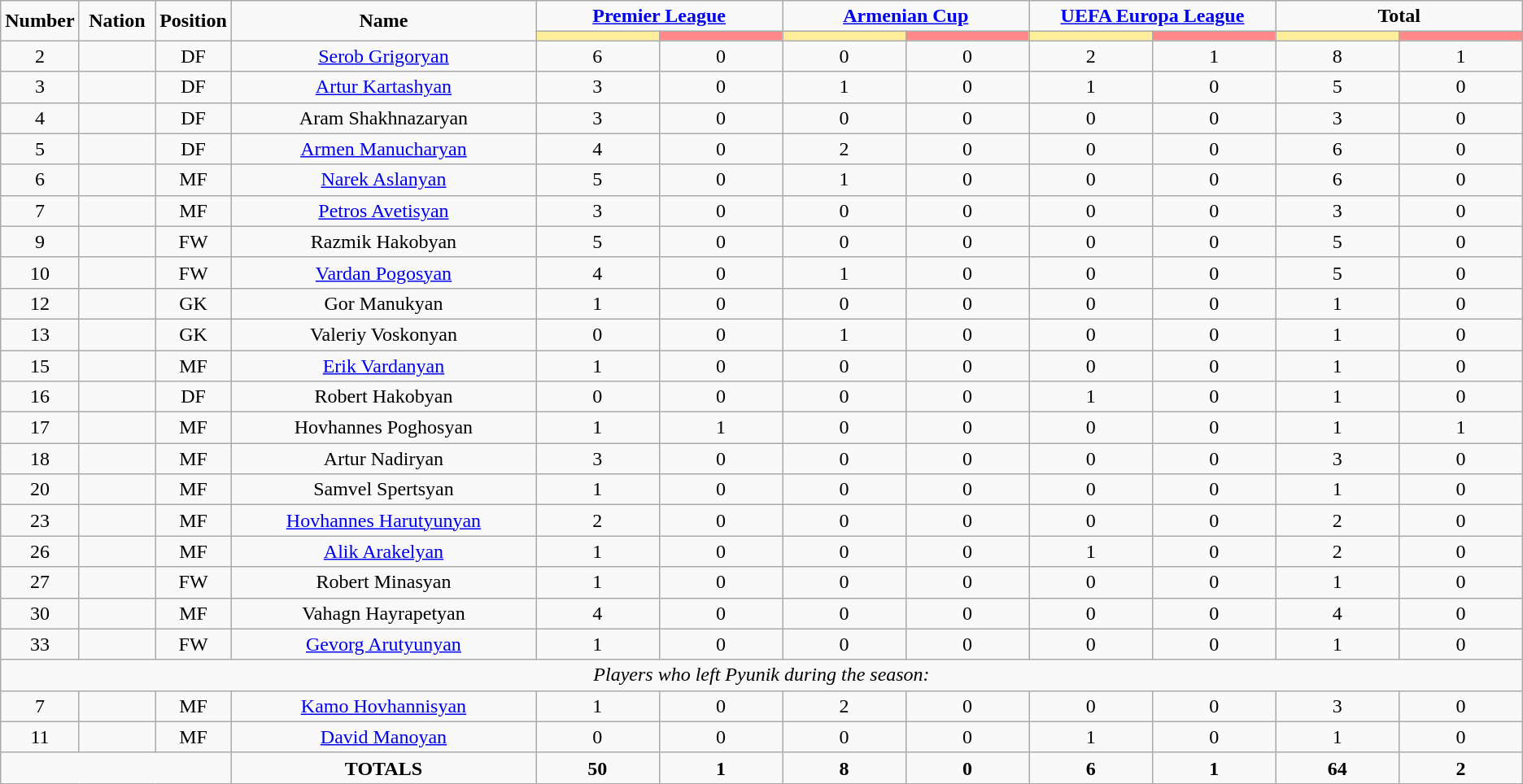<table class="wikitable" style="text-align:center;">
<tr>
<td rowspan="2"  style="width:5%; text-align:center;"><strong>Number</strong></td>
<td rowspan="2"  style="width:5%; text-align:center;"><strong>Nation</strong></td>
<td rowspan="2"  style="width:5%; text-align:center;"><strong>Position</strong></td>
<td rowspan="2"  style="width:20%; text-align:center;"><strong>Name</strong></td>
<td colspan="2" style="text-align:center;"><strong><a href='#'>Premier League</a></strong></td>
<td colspan="2" style="text-align:center;"><strong><a href='#'>Armenian Cup</a></strong></td>
<td colspan="2" style="text-align:center;"><strong><a href='#'>UEFA Europa League</a></strong></td>
<td colspan="2" style="text-align:center;"><strong>Total</strong></td>
</tr>
<tr>
<th style="width:60px; background:#fe9;"></th>
<th style="width:60px; background:#ff8888;"></th>
<th style="width:60px; background:#fe9;"></th>
<th style="width:60px; background:#ff8888;"></th>
<th style="width:60px; background:#fe9;"></th>
<th style="width:60px; background:#ff8888;"></th>
<th style="width:60px; background:#fe9;"></th>
<th style="width:60px; background:#ff8888;"></th>
</tr>
<tr>
<td>2</td>
<td></td>
<td>DF</td>
<td><a href='#'>Serob Grigoryan</a></td>
<td>6</td>
<td>0</td>
<td>0</td>
<td>0</td>
<td>2</td>
<td>1</td>
<td>8</td>
<td>1</td>
</tr>
<tr>
<td>3</td>
<td></td>
<td>DF</td>
<td><a href='#'>Artur Kartashyan</a></td>
<td>3</td>
<td>0</td>
<td>1</td>
<td>0</td>
<td>1</td>
<td>0</td>
<td>5</td>
<td>0</td>
</tr>
<tr>
<td>4</td>
<td></td>
<td>DF</td>
<td>Aram Shakhnazaryan</td>
<td>3</td>
<td>0</td>
<td>0</td>
<td>0</td>
<td>0</td>
<td>0</td>
<td>3</td>
<td>0</td>
</tr>
<tr>
<td>5</td>
<td></td>
<td>DF</td>
<td><a href='#'>Armen Manucharyan</a></td>
<td>4</td>
<td>0</td>
<td>2</td>
<td>0</td>
<td>0</td>
<td>0</td>
<td>6</td>
<td>0</td>
</tr>
<tr>
<td>6</td>
<td></td>
<td>MF</td>
<td><a href='#'>Narek Aslanyan</a></td>
<td>5</td>
<td>0</td>
<td>1</td>
<td>0</td>
<td>0</td>
<td>0</td>
<td>6</td>
<td>0</td>
</tr>
<tr>
<td>7</td>
<td></td>
<td>MF</td>
<td><a href='#'>Petros Avetisyan</a></td>
<td>3</td>
<td>0</td>
<td>0</td>
<td>0</td>
<td>0</td>
<td>0</td>
<td>3</td>
<td>0</td>
</tr>
<tr>
<td>9</td>
<td></td>
<td>FW</td>
<td>Razmik Hakobyan</td>
<td>5</td>
<td>0</td>
<td>0</td>
<td>0</td>
<td>0</td>
<td>0</td>
<td>5</td>
<td>0</td>
</tr>
<tr>
<td>10</td>
<td></td>
<td>FW</td>
<td><a href='#'>Vardan Pogosyan</a></td>
<td>4</td>
<td>0</td>
<td>1</td>
<td>0</td>
<td>0</td>
<td>0</td>
<td>5</td>
<td>0</td>
</tr>
<tr>
<td>12</td>
<td></td>
<td>GK</td>
<td>Gor Manukyan</td>
<td>1</td>
<td>0</td>
<td>0</td>
<td>0</td>
<td>0</td>
<td>0</td>
<td>1</td>
<td>0</td>
</tr>
<tr>
<td>13</td>
<td></td>
<td>GK</td>
<td>Valeriy Voskonyan</td>
<td>0</td>
<td>0</td>
<td>1</td>
<td>0</td>
<td>0</td>
<td>0</td>
<td>1</td>
<td>0</td>
</tr>
<tr>
<td>15</td>
<td></td>
<td>MF</td>
<td><a href='#'>Erik Vardanyan</a></td>
<td>1</td>
<td>0</td>
<td>0</td>
<td>0</td>
<td>0</td>
<td>0</td>
<td>1</td>
<td>0</td>
</tr>
<tr>
<td>16</td>
<td></td>
<td>DF</td>
<td>Robert Hakobyan</td>
<td>0</td>
<td>0</td>
<td>0</td>
<td>0</td>
<td>1</td>
<td>0</td>
<td>1</td>
<td>0</td>
</tr>
<tr>
<td>17</td>
<td></td>
<td>MF</td>
<td>Hovhannes Poghosyan</td>
<td>1</td>
<td>1</td>
<td>0</td>
<td>0</td>
<td>0</td>
<td>0</td>
<td>1</td>
<td>1</td>
</tr>
<tr>
<td>18</td>
<td></td>
<td>MF</td>
<td>Artur Nadiryan</td>
<td>3</td>
<td>0</td>
<td>0</td>
<td>0</td>
<td>0</td>
<td>0</td>
<td>3</td>
<td>0</td>
</tr>
<tr>
<td>20</td>
<td></td>
<td>MF</td>
<td>Samvel Spertsyan</td>
<td>1</td>
<td>0</td>
<td>0</td>
<td>0</td>
<td>0</td>
<td>0</td>
<td>1</td>
<td>0</td>
</tr>
<tr>
<td>23</td>
<td></td>
<td>MF</td>
<td><a href='#'>Hovhannes Harutyunyan</a></td>
<td>2</td>
<td>0</td>
<td>0</td>
<td>0</td>
<td>0</td>
<td>0</td>
<td>2</td>
<td>0</td>
</tr>
<tr>
<td>26</td>
<td></td>
<td>MF</td>
<td><a href='#'>Alik Arakelyan</a></td>
<td>1</td>
<td>0</td>
<td>0</td>
<td>0</td>
<td>1</td>
<td>0</td>
<td>2</td>
<td>0</td>
</tr>
<tr>
<td>27</td>
<td></td>
<td>FW</td>
<td>Robert Minasyan</td>
<td>1</td>
<td>0</td>
<td>0</td>
<td>0</td>
<td>0</td>
<td>0</td>
<td>1</td>
<td>0</td>
</tr>
<tr>
<td>30</td>
<td></td>
<td>MF</td>
<td>Vahagn Hayrapetyan</td>
<td>4</td>
<td>0</td>
<td>0</td>
<td>0</td>
<td>0</td>
<td>0</td>
<td>4</td>
<td>0</td>
</tr>
<tr>
<td>33</td>
<td></td>
<td>FW</td>
<td><a href='#'>Gevorg Arutyunyan</a></td>
<td>1</td>
<td>0</td>
<td>0</td>
<td>0</td>
<td>0</td>
<td>0</td>
<td>1</td>
<td>0</td>
</tr>
<tr>
<td colspan="14"><em>Players who left Pyunik during the season:</em></td>
</tr>
<tr>
<td>7</td>
<td></td>
<td>MF</td>
<td><a href='#'>Kamo Hovhannisyan</a></td>
<td>1</td>
<td>0</td>
<td>2</td>
<td>0</td>
<td>0</td>
<td>0</td>
<td>3</td>
<td>0</td>
</tr>
<tr>
<td>11</td>
<td></td>
<td>MF</td>
<td><a href='#'>David Manoyan</a></td>
<td>0</td>
<td>0</td>
<td>0</td>
<td>0</td>
<td>1</td>
<td>0</td>
<td>1</td>
<td>0</td>
</tr>
<tr>
<td colspan="3"></td>
<td><strong>TOTALS</strong></td>
<td><strong>50</strong></td>
<td><strong>1</strong></td>
<td><strong>8</strong></td>
<td><strong>0</strong></td>
<td><strong>6</strong></td>
<td><strong>1</strong></td>
<td><strong>64</strong></td>
<td><strong>2</strong></td>
</tr>
</table>
